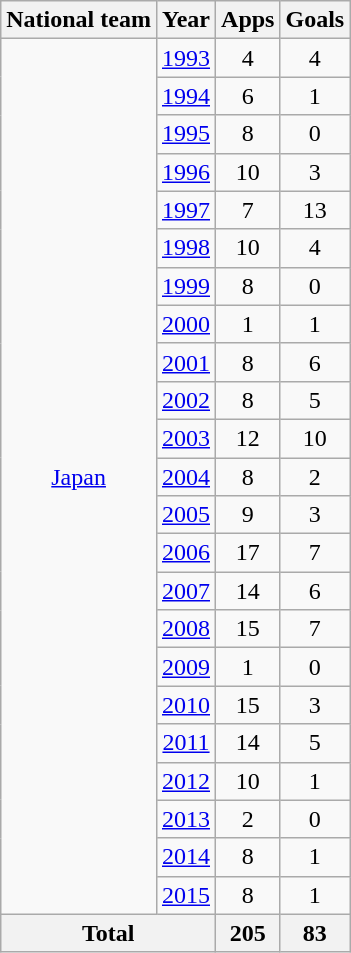<table class="wikitable" style="text-align:center">
<tr>
<th>National team</th>
<th>Year</th>
<th>Apps</th>
<th>Goals</th>
</tr>
<tr>
<td rowspan="23"><a href='#'>Japan</a></td>
<td><a href='#'>1993</a></td>
<td>4</td>
<td>4</td>
</tr>
<tr>
<td><a href='#'>1994</a></td>
<td>6</td>
<td>1</td>
</tr>
<tr>
<td><a href='#'>1995</a></td>
<td>8</td>
<td>0</td>
</tr>
<tr>
<td><a href='#'>1996</a></td>
<td>10</td>
<td>3</td>
</tr>
<tr>
<td><a href='#'>1997</a></td>
<td>7</td>
<td>13</td>
</tr>
<tr>
<td><a href='#'>1998</a></td>
<td>10</td>
<td>4</td>
</tr>
<tr>
<td><a href='#'>1999</a></td>
<td>8</td>
<td>0</td>
</tr>
<tr>
<td><a href='#'>2000</a></td>
<td>1</td>
<td>1</td>
</tr>
<tr>
<td><a href='#'>2001</a></td>
<td>8</td>
<td>6</td>
</tr>
<tr>
<td><a href='#'>2002</a></td>
<td>8</td>
<td>5</td>
</tr>
<tr>
<td><a href='#'>2003</a></td>
<td>12</td>
<td>10</td>
</tr>
<tr>
<td><a href='#'>2004</a></td>
<td>8</td>
<td>2</td>
</tr>
<tr>
<td><a href='#'>2005</a></td>
<td>9</td>
<td>3</td>
</tr>
<tr>
<td><a href='#'>2006</a></td>
<td>17</td>
<td>7</td>
</tr>
<tr>
<td><a href='#'>2007</a></td>
<td>14</td>
<td>6</td>
</tr>
<tr>
<td><a href='#'>2008</a></td>
<td>15</td>
<td>7</td>
</tr>
<tr>
<td><a href='#'>2009</a></td>
<td>1</td>
<td>0</td>
</tr>
<tr>
<td><a href='#'>2010</a></td>
<td>15</td>
<td>3</td>
</tr>
<tr>
<td><a href='#'>2011</a></td>
<td>14</td>
<td>5</td>
</tr>
<tr>
<td><a href='#'>2012</a></td>
<td>10</td>
<td>1</td>
</tr>
<tr>
<td><a href='#'>2013</a></td>
<td>2</td>
<td>0</td>
</tr>
<tr>
<td><a href='#'>2014</a></td>
<td>8</td>
<td>1</td>
</tr>
<tr>
<td><a href='#'>2015</a></td>
<td>8</td>
<td>1</td>
</tr>
<tr>
<th colspan="2">Total</th>
<th>205</th>
<th>83</th>
</tr>
</table>
